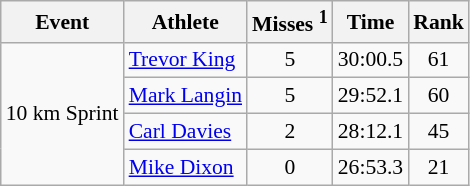<table class="wikitable" style="font-size:90%">
<tr>
<th>Event</th>
<th>Athlete</th>
<th>Misses <sup>1</sup></th>
<th>Time</th>
<th>Rank</th>
</tr>
<tr>
<td rowspan="4">10 km Sprint</td>
<td><a href='#'>Trevor King</a></td>
<td align="center">5</td>
<td align="center">30:00.5</td>
<td align="center">61</td>
</tr>
<tr>
<td><a href='#'>Mark Langin</a></td>
<td align="center">5</td>
<td align="center">29:52.1</td>
<td align="center">60</td>
</tr>
<tr>
<td><a href='#'>Carl Davies</a></td>
<td align="center">2</td>
<td align="center">28:12.1</td>
<td align="center">45</td>
</tr>
<tr>
<td><a href='#'>Mike Dixon</a></td>
<td align="center">0</td>
<td align="center">26:53.3</td>
<td align="center">21</td>
</tr>
</table>
